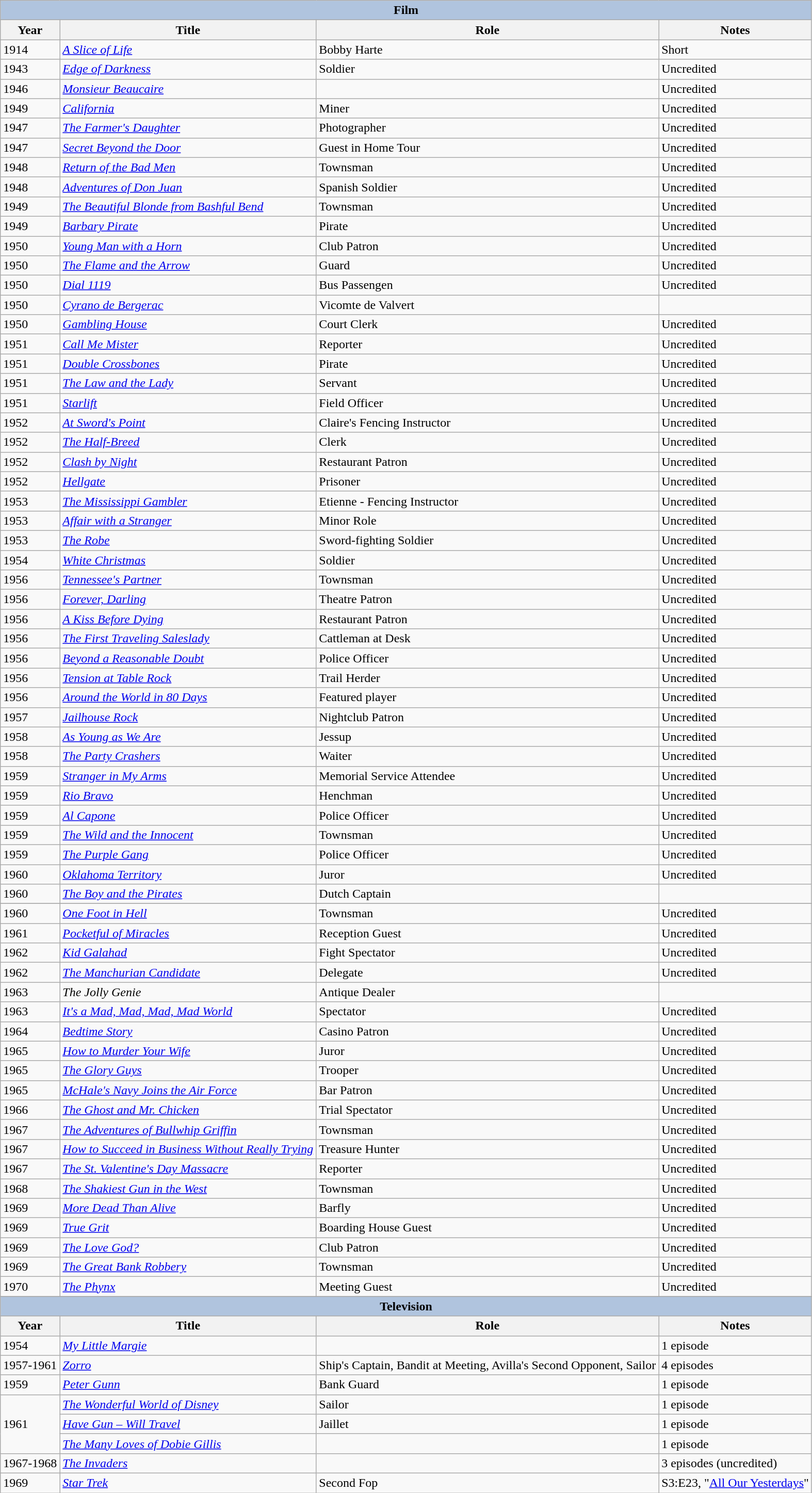<table class="wikitable" style="font-size: 100%;">
<tr>
<th colspan="4" style="background: LightSteelBlue;">Film</th>
</tr>
<tr>
<th>Year</th>
<th>Title</th>
<th>Role</th>
<th>Notes</th>
</tr>
<tr>
<td>1914</td>
<td><em><a href='#'>A Slice of Life</a></em></td>
<td>Bobby Harte</td>
<td>Short</td>
</tr>
<tr>
<td>1943</td>
<td><em><a href='#'>Edge of Darkness</a></em></td>
<td>Soldier</td>
<td>Uncredited</td>
</tr>
<tr>
<td>1946</td>
<td><em><a href='#'>Monsieur Beaucaire</a></em></td>
<td></td>
<td>Uncredited</td>
</tr>
<tr>
<td>1949</td>
<td><em><a href='#'>California</a></em></td>
<td>Miner</td>
<td>Uncredited</td>
</tr>
<tr>
<td>1947</td>
<td><em><a href='#'>The Farmer's Daughter</a></em></td>
<td>Photographer</td>
<td>Uncredited</td>
</tr>
<tr>
<td>1947</td>
<td><em><a href='#'>Secret Beyond the Door</a></em></td>
<td>Guest in Home Tour</td>
<td>Uncredited</td>
</tr>
<tr>
<td>1948</td>
<td><em><a href='#'>Return of the Bad Men</a></em></td>
<td>Townsman</td>
<td>Uncredited</td>
</tr>
<tr>
<td>1948</td>
<td><em><a href='#'>Adventures of Don Juan</a></em></td>
<td>Spanish Soldier</td>
<td>Uncredited</td>
</tr>
<tr>
<td>1949</td>
<td><em><a href='#'>The Beautiful Blonde from Bashful Bend</a></em></td>
<td>Townsman</td>
<td>Uncredited</td>
</tr>
<tr>
<td>1949</td>
<td><em><a href='#'>Barbary Pirate</a></em></td>
<td>Pirate</td>
<td>Uncredited</td>
</tr>
<tr>
<td>1950</td>
<td><em><a href='#'>Young Man with a Horn</a></em></td>
<td>Club Patron</td>
<td>Uncredited</td>
</tr>
<tr>
<td>1950</td>
<td><em><a href='#'>The Flame and the Arrow</a></em></td>
<td>Guard</td>
<td>Uncredited</td>
</tr>
<tr>
<td>1950</td>
<td><em><a href='#'>Dial 1119</a></em></td>
<td>Bus Passengen</td>
<td>Uncredited</td>
</tr>
<tr>
<td>1950</td>
<td><em><a href='#'>Cyrano de Bergerac</a></em></td>
<td>Vicomte de Valvert</td>
<td></td>
</tr>
<tr>
<td>1950</td>
<td><em><a href='#'>Gambling House</a></em></td>
<td>Court Clerk</td>
<td>Uncredited</td>
</tr>
<tr>
<td>1951</td>
<td><em><a href='#'>Call Me Mister</a></em></td>
<td>Reporter</td>
<td>Uncredited</td>
</tr>
<tr>
<td>1951</td>
<td><em><a href='#'>Double Crossbones</a></em></td>
<td>Pirate</td>
<td>Uncredited</td>
</tr>
<tr>
<td>1951</td>
<td><em><a href='#'>The Law and the Lady</a></em></td>
<td>Servant</td>
<td>Uncredited</td>
</tr>
<tr>
<td>1951</td>
<td><em><a href='#'>Starlift</a></em></td>
<td>Field Officer</td>
<td>Uncredited</td>
</tr>
<tr>
<td>1952</td>
<td><em><a href='#'>At Sword's Point</a></em></td>
<td>Claire's Fencing Instructor</td>
<td>Uncredited</td>
</tr>
<tr>
<td>1952</td>
<td><em><a href='#'>The Half-Breed</a></em></td>
<td>Clerk</td>
<td>Uncredited</td>
</tr>
<tr>
<td>1952</td>
<td><em><a href='#'>Clash by Night</a></em></td>
<td>Restaurant Patron</td>
<td>Uncredited</td>
</tr>
<tr>
<td>1952</td>
<td><em><a href='#'>Hellgate</a></em></td>
<td>Prisoner</td>
<td>Uncredited</td>
</tr>
<tr>
<td>1953</td>
<td><em><a href='#'>The Mississippi Gambler</a></em></td>
<td>Etienne - Fencing Instructor</td>
<td>Uncredited</td>
</tr>
<tr>
<td>1953</td>
<td><em><a href='#'>Affair with a Stranger</a></em></td>
<td>Minor Role</td>
<td>Uncredited</td>
</tr>
<tr>
<td>1953</td>
<td><em><a href='#'>The Robe</a></em></td>
<td>Sword-fighting Soldier</td>
<td>Uncredited</td>
</tr>
<tr>
<td>1954</td>
<td><em><a href='#'>White Christmas</a></em></td>
<td>Soldier</td>
<td>Uncredited</td>
</tr>
<tr>
<td>1956</td>
<td><em><a href='#'>Tennessee's Partner</a></em></td>
<td>Townsman</td>
<td>Uncredited</td>
</tr>
<tr>
<td>1956</td>
<td><em><a href='#'>Forever, Darling</a></em></td>
<td>Theatre Patron</td>
<td>Uncredited</td>
</tr>
<tr>
<td>1956</td>
<td><em><a href='#'>A Kiss Before Dying</a></em></td>
<td>Restaurant Patron</td>
<td>Uncredited</td>
</tr>
<tr>
<td>1956</td>
<td><em><a href='#'>The First Traveling Saleslady</a></em></td>
<td>Cattleman at Desk</td>
<td>Uncredited</td>
</tr>
<tr>
<td>1956</td>
<td><em><a href='#'>Beyond a Reasonable Doubt</a></em></td>
<td>Police Officer</td>
<td>Uncredited</td>
</tr>
<tr>
<td>1956</td>
<td><em><a href='#'>Tension at Table Rock</a></em></td>
<td>Trail Herder</td>
<td>Uncredited</td>
</tr>
<tr>
<td>1956</td>
<td><em><a href='#'>Around the World in 80 Days</a></em></td>
<td>Featured player</td>
<td>Uncredited</td>
</tr>
<tr>
<td>1957</td>
<td><em><a href='#'>Jailhouse Rock</a></em></td>
<td>Nightclub Patron</td>
<td>Uncredited</td>
</tr>
<tr>
<td>1958</td>
<td><em><a href='#'>As Young as We Are</a></em></td>
<td>Jessup</td>
<td>Uncredited</td>
</tr>
<tr>
<td>1958</td>
<td><em><a href='#'>The Party Crashers</a></em></td>
<td>Waiter</td>
<td>Uncredited</td>
</tr>
<tr>
<td>1959</td>
<td><em><a href='#'>Stranger in My Arms</a></em></td>
<td>Memorial Service Attendee</td>
<td>Uncredited</td>
</tr>
<tr>
<td>1959</td>
<td><em><a href='#'>Rio Bravo</a></em></td>
<td>Henchman</td>
<td>Uncredited</td>
</tr>
<tr>
<td>1959</td>
<td><em><a href='#'>Al Capone</a></em></td>
<td>Police Officer</td>
<td>Uncredited</td>
</tr>
<tr>
<td>1959</td>
<td><em><a href='#'>The Wild and the Innocent</a></em></td>
<td>Townsman</td>
<td>Uncredited</td>
</tr>
<tr>
<td>1959</td>
<td><em><a href='#'>The Purple Gang</a></em></td>
<td>Police Officer</td>
<td>Uncredited</td>
</tr>
<tr>
<td>1960</td>
<td><em><a href='#'>Oklahoma Territory</a></em></td>
<td>Juror</td>
<td>Uncredited</td>
</tr>
<tr>
<td>1960</td>
<td><em><a href='#'>The Boy and the Pirates</a></em></td>
<td>Dutch Captain</td>
<td></td>
</tr>
<tr>
</tr>
<tr>
<td>1960</td>
<td><em><a href='#'>One Foot in Hell</a></em></td>
<td>Townsman</td>
<td>Uncredited</td>
</tr>
<tr>
<td>1961</td>
<td><em><a href='#'>Pocketful of Miracles</a></em></td>
<td>Reception Guest</td>
<td>Uncredited</td>
</tr>
<tr>
<td>1962</td>
<td><em><a href='#'>Kid Galahad</a></em></td>
<td>Fight Spectator</td>
<td>Uncredited</td>
</tr>
<tr>
<td>1962</td>
<td><em><a href='#'>The Manchurian Candidate</a></em></td>
<td>Delegate</td>
<td>Uncredited</td>
</tr>
<tr>
<td>1963</td>
<td><em>The Jolly Genie</em></td>
<td>Antique Dealer</td>
<td></td>
</tr>
<tr>
<td>1963</td>
<td><em><a href='#'>It's a Mad, Mad, Mad, Mad World</a></em></td>
<td>Spectator</td>
<td>Uncredited</td>
</tr>
<tr>
<td>1964</td>
<td><em><a href='#'>Bedtime Story</a></em></td>
<td>Casino Patron</td>
<td>Uncredited</td>
</tr>
<tr>
<td>1965</td>
<td><em><a href='#'>How to Murder Your Wife</a></em></td>
<td>Juror</td>
<td>Uncredited</td>
</tr>
<tr>
<td>1965</td>
<td><em><a href='#'>The Glory Guys</a></em></td>
<td>Trooper</td>
<td>Uncredited</td>
</tr>
<tr>
<td>1965</td>
<td><em><a href='#'>McHale's Navy Joins the Air Force</a></em></td>
<td>Bar Patron</td>
<td>Uncredited</td>
</tr>
<tr>
<td>1966</td>
<td><em><a href='#'>The Ghost and Mr. Chicken</a></em></td>
<td>Trial Spectator</td>
<td>Uncredited</td>
</tr>
<tr>
<td>1967</td>
<td><em><a href='#'>The Adventures of Bullwhip Griffin</a></em></td>
<td>Townsman</td>
<td>Uncredited</td>
</tr>
<tr>
<td>1967</td>
<td><em><a href='#'>How to Succeed in Business Without Really Trying</a></em></td>
<td>Treasure Hunter</td>
<td>Uncredited</td>
</tr>
<tr>
<td>1967</td>
<td><em><a href='#'>The St. Valentine's Day Massacre</a></em></td>
<td>Reporter</td>
<td>Uncredited</td>
</tr>
<tr>
<td>1968</td>
<td><em><a href='#'>The Shakiest Gun in the West</a></em></td>
<td>Townsman</td>
<td>Uncredited</td>
</tr>
<tr>
<td>1969</td>
<td><em><a href='#'>More Dead Than Alive</a></em></td>
<td>Barfly</td>
<td>Uncredited</td>
</tr>
<tr>
<td>1969</td>
<td><em><a href='#'>True Grit</a></em></td>
<td>Boarding House Guest</td>
<td>Uncredited</td>
</tr>
<tr>
<td>1969</td>
<td><em><a href='#'>The Love God?</a></em></td>
<td>Club Patron</td>
<td>Uncredited</td>
</tr>
<tr>
<td>1969</td>
<td><em><a href='#'>The Great Bank Robbery</a></em></td>
<td>Townsman</td>
<td>Uncredited</td>
</tr>
<tr>
<td>1970</td>
<td><em><a href='#'>The Phynx</a></em></td>
<td>Meeting Guest</td>
<td>Uncredited</td>
</tr>
<tr>
</tr>
<tr>
<th colspan="4" style="background: LightSteelBlue;">Television</th>
</tr>
<tr>
<th>Year</th>
<th>Title</th>
<th>Role</th>
<th>Notes</th>
</tr>
<tr>
<td>1954</td>
<td><em><a href='#'>My Little Margie</a></em></td>
<td></td>
<td>1 episode</td>
</tr>
<tr>
<td>1957-1961</td>
<td><em><a href='#'>Zorro</a></em></td>
<td>Ship's Captain, Bandit at Meeting, Avilla's Second Opponent, Sailor</td>
<td>4 episodes</td>
</tr>
<tr>
<td>1959</td>
<td><em><a href='#'>Peter Gunn</a></em></td>
<td>Bank Guard</td>
<td>1 episode</td>
</tr>
<tr>
<td rowspan=3>1961</td>
<td><em><a href='#'>The Wonderful World of Disney</a></em></td>
<td>Sailor</td>
<td>1 episode</td>
</tr>
<tr>
<td><em><a href='#'>Have Gun – Will Travel</a></em></td>
<td>Jaillet</td>
<td>1 episode</td>
</tr>
<tr>
<td><em><a href='#'>The Many Loves of Dobie Gillis</a></em></td>
<td></td>
<td>1 episode</td>
</tr>
<tr>
<td>1967-1968</td>
<td><em><a href='#'>The Invaders</a></em></td>
<td></td>
<td>3 episodes (uncredited)</td>
</tr>
<tr>
<td>1969</td>
<td><em><a href='#'>Star Trek</a></em></td>
<td>Second Fop</td>
<td>S3:E23, "<a href='#'>All Our Yesterdays</a>"</td>
</tr>
</table>
